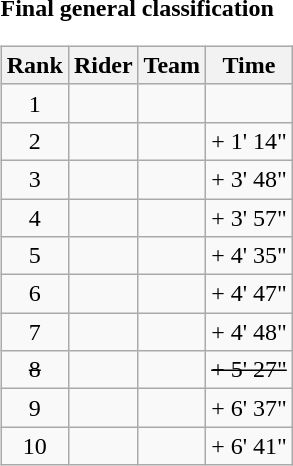<table>
<tr>
<td><strong>Final general classification</strong><br><table class="wikitable">
<tr>
<th scope="col">Rank</th>
<th scope="col">Rider</th>
<th scope="col">Team</th>
<th scope="col">Time</th>
</tr>
<tr>
<td style="text-align:center;">1</td>
<td></td>
<td></td>
<td style="text-align:right;"></td>
</tr>
<tr>
<td style="text-align:center;">2</td>
<td></td>
<td></td>
<td style="text-align:right;">+ 1' 14"</td>
</tr>
<tr>
<td style="text-align:center;">3</td>
<td></td>
<td></td>
<td style="text-align:right;">+ 3' 48"</td>
</tr>
<tr>
<td style="text-align:center;">4</td>
<td></td>
<td></td>
<td style="text-align:right;">+ 3' 57"</td>
</tr>
<tr>
<td style="text-align:center;">5</td>
<td></td>
<td></td>
<td style="text-align:right;">+ 4' 35"</td>
</tr>
<tr>
<td style="text-align:center;">6</td>
<td></td>
<td></td>
<td style="text-align:right;">+ 4' 47"</td>
</tr>
<tr>
<td style="text-align:center;">7</td>
<td></td>
<td></td>
<td style="text-align:right;">+ 4' 48"</td>
</tr>
<tr>
<td style="text-align:center;"><s>8</s></td>
<td><s></s></td>
<td><s></s></td>
<td style="text-align:right;"><s>+ 5' 27"</s></td>
</tr>
<tr>
<td style="text-align:center;">9</td>
<td></td>
<td></td>
<td style="text-align:right;">+ 6' 37"</td>
</tr>
<tr>
<td style="text-align:center;">10</td>
<td></td>
<td></td>
<td style="text-align:right;">+ 6' 41"</td>
</tr>
</table>
</td>
</tr>
</table>
